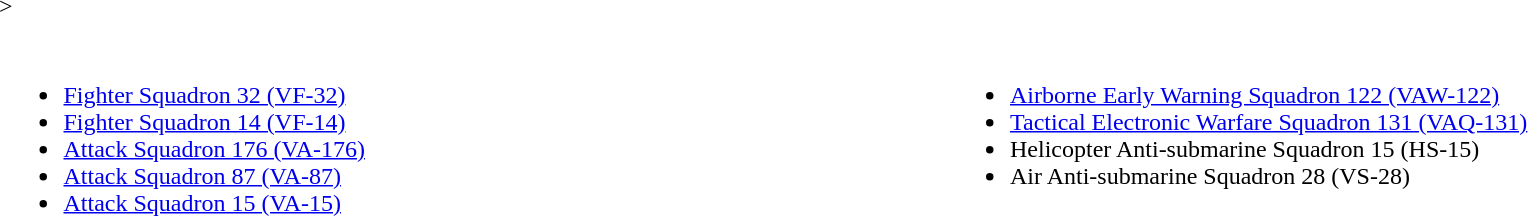<table width="100%">>
<tr>
<th colspan=2></th>
</tr>
<tr>
<td width="50%" valign="top"><br><ul><li><a href='#'>Fighter Squadron 32 (VF-32)</a></li><li><a href='#'>Fighter Squadron 14 (VF-14)</a></li><li><a href='#'>Attack Squadron 176 (VA-176)</a></li><li><a href='#'>Attack Squadron 87 (VA-87)</a></li><li><a href='#'>Attack Squadron 15 (VA-15)</a></li></ul></td>
<td width="50%" valign="top"><br><ul><li><a href='#'>Airborne Early Warning Squadron 122 (VAW-122)</a></li><li><a href='#'>Tactical Electronic Warfare Squadron 131 (VAQ-131)</a></li><li>Helicopter Anti-submarine Squadron 15 (HS-15)</li><li>Air Anti-submarine Squadron 28 (VS-28)</li></ul></td>
</tr>
</table>
